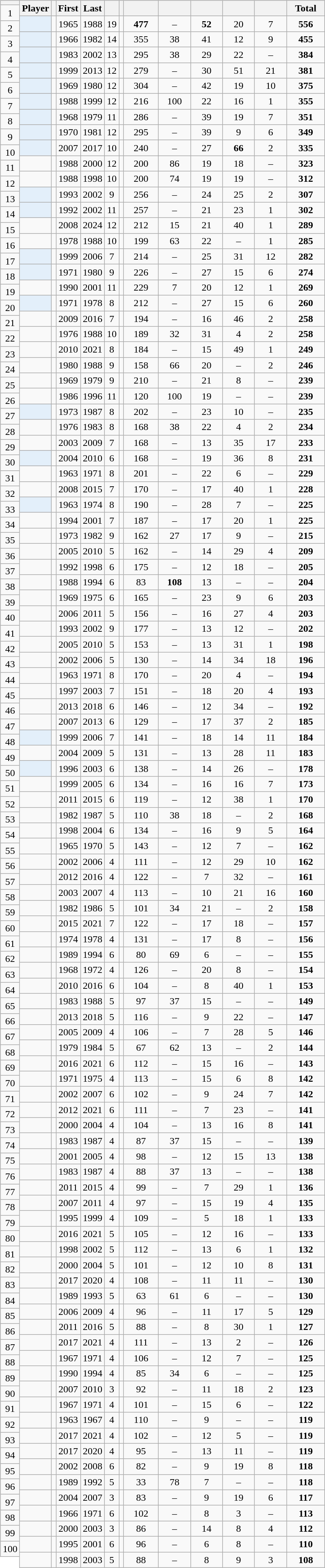<table>
<tr valign="top">
<td><br><table class="wikitable" style="text-align: center; margin-right: -5px;">
<tr>
<th></th>
</tr>
<tr>
<td>1</td>
</tr>
<tr>
<td>2</td>
</tr>
<tr>
<td>3</td>
</tr>
<tr>
<td>4</td>
</tr>
<tr>
<td>5</td>
</tr>
<tr>
<td>6</td>
</tr>
<tr>
<td>7</td>
</tr>
<tr>
<td>8</td>
</tr>
<tr>
<td>9</td>
</tr>
<tr>
<td>10</td>
</tr>
<tr>
<td>11</td>
</tr>
<tr>
<td>12</td>
</tr>
<tr>
<td>13</td>
</tr>
<tr>
<td>14</td>
</tr>
<tr>
<td>15</td>
</tr>
<tr>
<td>16</td>
</tr>
<tr>
<td>17</td>
</tr>
<tr>
<td>18</td>
</tr>
<tr>
<td>19</td>
</tr>
<tr>
<td>20</td>
</tr>
<tr>
<td>21</td>
</tr>
<tr>
<td>22</td>
</tr>
<tr>
<td>23</td>
</tr>
<tr>
<td>24</td>
</tr>
<tr>
<td>25</td>
</tr>
<tr>
<td>26</td>
</tr>
<tr>
<td>27</td>
</tr>
<tr>
<td>28</td>
</tr>
<tr>
<td>29</td>
</tr>
<tr>
<td>30</td>
</tr>
<tr>
<td>31</td>
</tr>
<tr>
<td>32</td>
</tr>
<tr>
<td>33</td>
</tr>
<tr>
<td>34</td>
</tr>
<tr>
<td>35</td>
</tr>
<tr>
<td>36</td>
</tr>
<tr>
<td>37</td>
</tr>
<tr>
<td>38</td>
</tr>
<tr>
<td>39</td>
</tr>
<tr>
<td>40</td>
</tr>
<tr>
<td>41</td>
</tr>
<tr>
<td>42</td>
</tr>
<tr>
<td>43</td>
</tr>
<tr>
<td>44</td>
</tr>
<tr>
<td>45</td>
</tr>
<tr>
<td>46</td>
</tr>
<tr>
<td>47</td>
</tr>
<tr>
<td>48</td>
</tr>
<tr>
<td>49</td>
</tr>
<tr>
<td>50</td>
</tr>
<tr>
<td>51</td>
</tr>
<tr>
<td>52</td>
</tr>
<tr>
<td>53</td>
</tr>
<tr>
<td>54</td>
</tr>
<tr>
<td>55</td>
</tr>
<tr>
<td>56</td>
</tr>
<tr>
<td>57</td>
</tr>
<tr>
<td>58</td>
</tr>
<tr>
<td>59</td>
</tr>
<tr>
<td>60</td>
</tr>
<tr>
<td>61</td>
</tr>
<tr>
<td>62</td>
</tr>
<tr>
<td>63</td>
</tr>
<tr>
<td>64</td>
</tr>
<tr>
<td>65</td>
</tr>
<tr>
<td>66</td>
</tr>
<tr>
<td>67</td>
</tr>
<tr>
<td>68</td>
</tr>
<tr>
<td>69</td>
</tr>
<tr>
<td>70</td>
</tr>
<tr>
<td>71</td>
</tr>
<tr>
<td>72</td>
</tr>
<tr>
<td>73</td>
</tr>
<tr>
<td>74</td>
</tr>
<tr>
<td>75</td>
</tr>
<tr>
<td>76</td>
</tr>
<tr>
<td>77</td>
</tr>
<tr>
<td>78</td>
</tr>
<tr>
<td>79</td>
</tr>
<tr>
<td>80</td>
</tr>
<tr>
<td>81</td>
</tr>
<tr>
<td>82</td>
</tr>
<tr>
<td>83</td>
</tr>
<tr>
<td>84</td>
</tr>
<tr>
<td>85</td>
</tr>
<tr>
<td>86</td>
</tr>
<tr>
<td>87</td>
</tr>
<tr>
<td>88</td>
</tr>
<tr>
<td>89</td>
</tr>
<tr>
<td>90</td>
</tr>
<tr>
<td>91</td>
</tr>
<tr>
<td>92</td>
</tr>
<tr>
<td>93</td>
</tr>
<tr>
<td>94</td>
</tr>
<tr>
<td>95</td>
</tr>
<tr>
<td>96</td>
</tr>
<tr>
<td>97</td>
</tr>
<tr>
<td>98</td>
</tr>
<tr>
<td>99</td>
</tr>
<tr>
<td>100</td>
</tr>
</table>
</td>
<td><br><table class="wikitable mw-datatable sortable nowrap" style="text-align: center">
<tr>
<th>Player</th>
<th></th>
<th width=30>First</th>
<th width=30>Last</th>
<th width=15></th>
<th></th>
<th width=50></th>
<th width=45></th>
<th width=45></th>
<th width=45></th>
<th width=45></th>
<th width=55>Total</th>
</tr>
<tr>
<td bgcolor="e3effa" align="left"></td>
<td></td>
<td>1965</td>
<td>1988</td>
<td>19</td>
<td></td>
<td><strong>477</strong></td>
<td>–</td>
<td><strong>52</strong></td>
<td>20</td>
<td>7</td>
<td><strong>556</strong></td>
</tr>
<tr>
<td bgcolor="e3effa" align="left"></td>
<td></td>
<td>1966</td>
<td>1982</td>
<td>14</td>
<td></td>
<td>355</td>
<td>38</td>
<td>41</td>
<td>12</td>
<td>9</td>
<td><strong>455</strong></td>
</tr>
<tr>
<td bgcolor="e3effa" align="left"></td>
<td></td>
<td>1983</td>
<td>2002</td>
<td>13</td>
<td></td>
<td>295</td>
<td>38</td>
<td>29</td>
<td>22</td>
<td>–</td>
<td><strong>384</strong></td>
</tr>
<tr>
<td bgcolor="e3effa" align="left"></td>
<td></td>
<td>1999</td>
<td>2013</td>
<td>12</td>
<td></td>
<td>279</td>
<td>–</td>
<td>30</td>
<td>51</td>
<td>21</td>
<td><strong>381</strong></td>
</tr>
<tr>
<td bgcolor="e3effa" align="left"></td>
<td></td>
<td>1969</td>
<td>1980</td>
<td>12</td>
<td></td>
<td>304</td>
<td>–</td>
<td>42</td>
<td>19</td>
<td>10</td>
<td><strong>375</strong></td>
</tr>
<tr>
<td bgcolor="e3effa" align="left"></td>
<td></td>
<td>1988</td>
<td>1999</td>
<td>12</td>
<td></td>
<td>216</td>
<td>100</td>
<td>22</td>
<td>16</td>
<td>1</td>
<td><strong>355</strong></td>
</tr>
<tr>
<td bgcolor="e3effa" align="left"></td>
<td></td>
<td>1968</td>
<td>1979</td>
<td>11</td>
<td></td>
<td>286</td>
<td>–</td>
<td>39</td>
<td>19</td>
<td>7</td>
<td><strong>351</strong></td>
</tr>
<tr>
<td bgcolor="e3effa" align="left"></td>
<td></td>
<td>1970</td>
<td>1981</td>
<td>12</td>
<td></td>
<td>295</td>
<td>–</td>
<td>39</td>
<td>9</td>
<td>6</td>
<td><strong>349</strong></td>
</tr>
<tr>
<td bgcolor="e3effa" align="left"></td>
<td></td>
<td>2007</td>
<td>2017</td>
<td>10</td>
<td></td>
<td>240</td>
<td>–</td>
<td>27</td>
<td><strong>66</strong></td>
<td>2</td>
<td><strong>335</strong></td>
</tr>
<tr>
<td align="left"></td>
<td></td>
<td>1988</td>
<td>2000</td>
<td>12</td>
<td></td>
<td>200</td>
<td>86</td>
<td>19</td>
<td>18</td>
<td>–</td>
<td><strong>323</strong></td>
</tr>
<tr>
<td align="left"></td>
<td></td>
<td>1988</td>
<td>1998</td>
<td>10</td>
<td></td>
<td>200</td>
<td>74</td>
<td>19</td>
<td>19</td>
<td>–</td>
<td><strong>312</strong></td>
</tr>
<tr>
<td bgcolor="e3effa" align="left"></td>
<td></td>
<td>1993</td>
<td>2002</td>
<td>9</td>
<td></td>
<td>256</td>
<td>–</td>
<td>24</td>
<td>25</td>
<td>2</td>
<td><strong>307</strong></td>
</tr>
<tr>
<td bgcolor="e3effa" align="left"></td>
<td></td>
<td>1992</td>
<td>2002</td>
<td>11</td>
<td></td>
<td>257</td>
<td>–</td>
<td>21</td>
<td>23</td>
<td>1</td>
<td><strong>302</strong></td>
</tr>
<tr>
<td align="left"></td>
<td></td>
<td>2008</td>
<td>2024</td>
<td>12</td>
<td></td>
<td>212</td>
<td>15</td>
<td>21</td>
<td>40</td>
<td>1</td>
<td><strong>289</strong></td>
</tr>
<tr>
<td align="left"></td>
<td></td>
<td>1978</td>
<td>1988</td>
<td>10</td>
<td></td>
<td>199</td>
<td>63</td>
<td>22</td>
<td>–</td>
<td>1</td>
<td><strong>285</strong></td>
</tr>
<tr>
<td bgcolor="e3effa" align="left"></td>
<td></td>
<td>1999</td>
<td>2006</td>
<td>7</td>
<td></td>
<td>214</td>
<td>–</td>
<td>25</td>
<td>31</td>
<td>12</td>
<td><strong>282</strong></td>
</tr>
<tr>
<td bgcolor="e3effa" align="left"></td>
<td></td>
<td>1971</td>
<td>1980</td>
<td>9</td>
<td></td>
<td>226</td>
<td>–</td>
<td>27</td>
<td>15</td>
<td>6</td>
<td><strong>274</strong></td>
</tr>
<tr>
<td align="left"></td>
<td></td>
<td>1990</td>
<td>2001</td>
<td>11</td>
<td></td>
<td>229</td>
<td>7</td>
<td>20</td>
<td>12</td>
<td>1</td>
<td><strong>269</strong></td>
</tr>
<tr>
<td bgcolor="e3effa" align="left"></td>
<td></td>
<td>1971</td>
<td>1978</td>
<td>8</td>
<td></td>
<td>212</td>
<td>–</td>
<td>27</td>
<td>15</td>
<td>6</td>
<td><strong>260</strong></td>
</tr>
<tr>
<td align="left"></td>
<td></td>
<td>2009</td>
<td>2016</td>
<td>7</td>
<td></td>
<td>194</td>
<td>–</td>
<td>16</td>
<td>46</td>
<td>2</td>
<td><strong>258</strong></td>
</tr>
<tr>
<td align="left"></td>
<td></td>
<td>1976</td>
<td>1988</td>
<td>10</td>
<td></td>
<td>189</td>
<td>32</td>
<td>31</td>
<td>4</td>
<td>2</td>
<td><strong>258</strong></td>
</tr>
<tr>
<td align="left"></td>
<td></td>
<td>2010</td>
<td>2021</td>
<td>8</td>
<td></td>
<td>184</td>
<td>–</td>
<td>15</td>
<td>49</td>
<td>1</td>
<td><strong>249</strong></td>
</tr>
<tr>
<td align="left"></td>
<td></td>
<td>1980</td>
<td>1988</td>
<td>9</td>
<td></td>
<td>158</td>
<td>66</td>
<td>20</td>
<td>–</td>
<td>2</td>
<td><strong>246</strong></td>
</tr>
<tr>
<td align="left"></td>
<td></td>
<td>1969</td>
<td>1979</td>
<td>9</td>
<td></td>
<td>210</td>
<td>–</td>
<td>21</td>
<td>8</td>
<td>–</td>
<td><strong>239</strong></td>
</tr>
<tr>
<td align="left"></td>
<td></td>
<td>1986</td>
<td>1996</td>
<td>11</td>
<td></td>
<td>120</td>
<td>100</td>
<td>19</td>
<td>–</td>
<td>–</td>
<td><strong>239</strong></td>
</tr>
<tr>
<td bgcolor="e3effa" align="left"></td>
<td></td>
<td>1973</td>
<td>1987</td>
<td>8</td>
<td></td>
<td>202</td>
<td>–</td>
<td>23</td>
<td>10</td>
<td>–</td>
<td><strong>235</strong></td>
</tr>
<tr>
<td align="left"></td>
<td></td>
<td>1976</td>
<td>1983</td>
<td>8</td>
<td></td>
<td>168</td>
<td>38</td>
<td>22</td>
<td>4</td>
<td>2</td>
<td><strong>234</strong></td>
</tr>
<tr>
<td align="left"></td>
<td></td>
<td>2003</td>
<td>2009</td>
<td>7</td>
<td></td>
<td>168</td>
<td>–</td>
<td>13</td>
<td>35</td>
<td>17</td>
<td><strong>233</strong></td>
</tr>
<tr>
<td bgcolor="e3effa" align="left"></td>
<td></td>
<td>2004</td>
<td>2010</td>
<td>6</td>
<td></td>
<td>168</td>
<td>–</td>
<td>19</td>
<td>36</td>
<td>8</td>
<td><strong>231</strong></td>
</tr>
<tr>
<td align="left"></td>
<td></td>
<td>1963</td>
<td>1971</td>
<td>8</td>
<td></td>
<td>201</td>
<td>–</td>
<td>22</td>
<td>6</td>
<td>–</td>
<td><strong>229</strong></td>
</tr>
<tr>
<td align="left"></td>
<td></td>
<td>2008</td>
<td>2015</td>
<td>7</td>
<td></td>
<td>170</td>
<td>–</td>
<td>17</td>
<td>40</td>
<td>1</td>
<td><strong>228</strong></td>
</tr>
<tr>
<td align="left" bgcolor="e3effa"></td>
<td></td>
<td>1963</td>
<td>1974</td>
<td>8</td>
<td></td>
<td>190</td>
<td>–</td>
<td>28</td>
<td>7</td>
<td>–</td>
<td><strong>225</strong></td>
</tr>
<tr>
<td align="left"></td>
<td></td>
<td>1994</td>
<td>2001</td>
<td>7</td>
<td></td>
<td>187</td>
<td>–</td>
<td>17</td>
<td>20</td>
<td>1</td>
<td><strong>225</strong></td>
</tr>
<tr>
<td align="left"></td>
<td></td>
<td>1973</td>
<td>1982</td>
<td>9</td>
<td></td>
<td>162</td>
<td>27</td>
<td>17</td>
<td>9</td>
<td>–</td>
<td><strong>215</strong></td>
</tr>
<tr>
<td align="left"></td>
<td></td>
<td>2005</td>
<td>2010</td>
<td>5</td>
<td></td>
<td>162</td>
<td>–</td>
<td>14</td>
<td>29</td>
<td>4</td>
<td><strong>209</strong></td>
</tr>
<tr>
<td align="left"></td>
<td></td>
<td>1992</td>
<td>1998</td>
<td>6</td>
<td></td>
<td>175</td>
<td>–</td>
<td>12</td>
<td>18</td>
<td>–</td>
<td><strong>205</strong></td>
</tr>
<tr>
<td align="left"></td>
<td></td>
<td>1988</td>
<td>1994</td>
<td>6</td>
<td></td>
<td>83</td>
<td><strong>108</strong></td>
<td>13</td>
<td>–</td>
<td>–</td>
<td><strong>204</strong></td>
</tr>
<tr>
<td align="left"></td>
<td></td>
<td>1969</td>
<td>1975</td>
<td>6</td>
<td></td>
<td>165</td>
<td>–</td>
<td>23</td>
<td>9</td>
<td>6</td>
<td><strong>203</strong></td>
</tr>
<tr>
<td align="left"></td>
<td></td>
<td>2006</td>
<td>2011</td>
<td>5</td>
<td></td>
<td>156</td>
<td>–</td>
<td>16</td>
<td>27</td>
<td>4</td>
<td><strong>203</strong></td>
</tr>
<tr>
<td align="left"></td>
<td></td>
<td>1993</td>
<td>2002</td>
<td>9</td>
<td></td>
<td>177</td>
<td>–</td>
<td>13</td>
<td>12</td>
<td>–</td>
<td><strong>202</strong></td>
</tr>
<tr>
<td align="left"></td>
<td></td>
<td>2005</td>
<td>2010</td>
<td>5</td>
<td></td>
<td>153</td>
<td>–</td>
<td>13</td>
<td>31</td>
<td>1</td>
<td><strong>198</strong></td>
</tr>
<tr>
<td align="left"></td>
<td></td>
<td>2002</td>
<td>2006</td>
<td>5</td>
<td></td>
<td>130</td>
<td>–</td>
<td>14</td>
<td>34</td>
<td>18</td>
<td><strong>196</strong></td>
</tr>
<tr>
<td align="left"></td>
<td></td>
<td>1963</td>
<td>1971</td>
<td>8</td>
<td></td>
<td>170</td>
<td>–</td>
<td>20</td>
<td>4</td>
<td>–</td>
<td><strong>194</strong></td>
</tr>
<tr>
<td align="left"></td>
<td></td>
<td>1997</td>
<td>2003</td>
<td>7</td>
<td></td>
<td>151</td>
<td>–</td>
<td>18</td>
<td>20</td>
<td>4</td>
<td><strong>193</strong></td>
</tr>
<tr>
<td align="left"></td>
<td></td>
<td>2013</td>
<td>2018</td>
<td>6</td>
<td></td>
<td>146</td>
<td>–</td>
<td>12</td>
<td>34</td>
<td>–</td>
<td><strong>192</strong></td>
</tr>
<tr>
<td align="left"></td>
<td></td>
<td>2007</td>
<td>2013</td>
<td>6</td>
<td></td>
<td>129</td>
<td>–</td>
<td>17</td>
<td>37</td>
<td>2</td>
<td><strong>185</strong></td>
</tr>
<tr>
<td bgcolor="e3effa" align="left"></td>
<td></td>
<td>1999</td>
<td>2006</td>
<td>7</td>
<td></td>
<td>141</td>
<td>–</td>
<td>18</td>
<td>14</td>
<td>11</td>
<td><strong>184</strong></td>
</tr>
<tr>
<td align="left"></td>
<td></td>
<td>2004</td>
<td>2009</td>
<td>5</td>
<td></td>
<td>131</td>
<td>–</td>
<td>13</td>
<td>28</td>
<td>11</td>
<td><strong>183</strong></td>
</tr>
<tr>
<td bgcolor="e3effa" align="left"></td>
<td></td>
<td>1996</td>
<td>2003</td>
<td>6</td>
<td></td>
<td>138</td>
<td>–</td>
<td>14</td>
<td>26</td>
<td>–</td>
<td><strong>178</strong></td>
</tr>
<tr>
<td align="left"></td>
<td></td>
<td>1999</td>
<td>2005</td>
<td>6</td>
<td></td>
<td>134</td>
<td>–</td>
<td>16</td>
<td>16</td>
<td>7</td>
<td><strong>173</strong></td>
</tr>
<tr>
<td align="left"></td>
<td></td>
<td>2011</td>
<td>2015</td>
<td>6</td>
<td></td>
<td>119</td>
<td>–</td>
<td>12</td>
<td>38</td>
<td>1</td>
<td><strong>170</strong></td>
</tr>
<tr>
<td align="left"></td>
<td></td>
<td>1982</td>
<td>1987</td>
<td>5</td>
<td></td>
<td>110</td>
<td>38</td>
<td>18</td>
<td>–</td>
<td>2</td>
<td><strong>168</strong></td>
</tr>
<tr>
<td align="left"></td>
<td></td>
<td>1998</td>
<td>2004</td>
<td>6</td>
<td></td>
<td>134</td>
<td>–</td>
<td>16</td>
<td>9</td>
<td>5</td>
<td><strong>164</strong></td>
</tr>
<tr>
<td align="left"></td>
<td></td>
<td>1965</td>
<td>1970</td>
<td>5</td>
<td></td>
<td>143</td>
<td>–</td>
<td>12</td>
<td>7</td>
<td>–</td>
<td><strong>162</strong></td>
</tr>
<tr>
<td align="left"></td>
<td></td>
<td>2002</td>
<td>2006</td>
<td>4</td>
<td></td>
<td>111</td>
<td>–</td>
<td>12</td>
<td>29</td>
<td>10</td>
<td><strong>162</strong></td>
</tr>
<tr>
<td align="left"></td>
<td></td>
<td>2012</td>
<td>2016</td>
<td>4</td>
<td></td>
<td>122</td>
<td>–</td>
<td>7</td>
<td>32</td>
<td>–</td>
<td><strong>161</strong></td>
</tr>
<tr>
<td align="left"></td>
<td></td>
<td>2003</td>
<td>2007</td>
<td>4</td>
<td></td>
<td>113</td>
<td>–</td>
<td>10</td>
<td>21</td>
<td>16</td>
<td><strong>160</strong></td>
</tr>
<tr>
<td align="left"></td>
<td></td>
<td>1982</td>
<td>1986</td>
<td>5</td>
<td></td>
<td>101</td>
<td>34</td>
<td>21</td>
<td>–</td>
<td>2</td>
<td><strong>158</strong></td>
</tr>
<tr>
<td align="left"></td>
<td></td>
<td>2015</td>
<td>2021</td>
<td>7</td>
<td></td>
<td>122</td>
<td>–</td>
<td>17</td>
<td>18</td>
<td>–</td>
<td><strong>157</strong></td>
</tr>
<tr>
<td align="left"></td>
<td></td>
<td>1974</td>
<td>1978</td>
<td>4</td>
<td></td>
<td>131</td>
<td>–</td>
<td>17</td>
<td>8</td>
<td>–</td>
<td><strong>156</strong></td>
</tr>
<tr>
<td align="left"></td>
<td></td>
<td>1989</td>
<td>1994</td>
<td>6</td>
<td></td>
<td>80</td>
<td>69</td>
<td>6</td>
<td>–</td>
<td>–</td>
<td><strong>155</strong></td>
</tr>
<tr>
<td align="left"></td>
<td></td>
<td>1968</td>
<td>1972</td>
<td>4</td>
<td></td>
<td>126</td>
<td>–</td>
<td>20</td>
<td>8</td>
<td>–</td>
<td><strong>154</strong></td>
</tr>
<tr>
<td align="left"></td>
<td></td>
<td>2010</td>
<td>2016</td>
<td>6</td>
<td></td>
<td>104</td>
<td>–</td>
<td>8</td>
<td>40</td>
<td>1</td>
<td><strong>153</strong></td>
</tr>
<tr>
<td align="left"></td>
<td></td>
<td>1983</td>
<td>1988</td>
<td>5</td>
<td></td>
<td>97</td>
<td>37</td>
<td>15</td>
<td>–</td>
<td>–</td>
<td><strong>149</strong></td>
</tr>
<tr>
<td align="left"></td>
<td></td>
<td>2013</td>
<td>2018</td>
<td>5</td>
<td></td>
<td>116</td>
<td>–</td>
<td>9</td>
<td>22</td>
<td>–</td>
<td><strong>147</strong></td>
</tr>
<tr>
<td align="left"></td>
<td></td>
<td>2005</td>
<td>2009</td>
<td>4</td>
<td></td>
<td>106</td>
<td>–</td>
<td>7</td>
<td>28</td>
<td>5</td>
<td><strong>146</strong></td>
</tr>
<tr>
<td align="left"></td>
<td></td>
<td>1979</td>
<td>1984</td>
<td>5</td>
<td></td>
<td>67</td>
<td>62</td>
<td>13</td>
<td>–</td>
<td>2</td>
<td><strong>144</strong></td>
</tr>
<tr>
<td align="left"></td>
<td></td>
<td>2016</td>
<td>2021</td>
<td>6</td>
<td></td>
<td>112</td>
<td>–</td>
<td>15</td>
<td>16</td>
<td>–</td>
<td><strong>143</strong></td>
</tr>
<tr>
<td align="left"></td>
<td></td>
<td>1971</td>
<td>1975</td>
<td>4</td>
<td></td>
<td>113</td>
<td>–</td>
<td>15</td>
<td>6</td>
<td>8</td>
<td><strong>142</strong></td>
</tr>
<tr>
<td align="left"></td>
<td></td>
<td>2002</td>
<td>2007</td>
<td>6</td>
<td></td>
<td>102</td>
<td>–</td>
<td>9</td>
<td>24</td>
<td>7</td>
<td><strong>142</strong></td>
</tr>
<tr>
<td align="left"></td>
<td></td>
<td>2012</td>
<td>2021</td>
<td>6</td>
<td></td>
<td>111</td>
<td>–</td>
<td>7</td>
<td>23</td>
<td>–</td>
<td><strong>141</strong></td>
</tr>
<tr>
<td align="left"></td>
<td></td>
<td>2000</td>
<td>2004</td>
<td>4</td>
<td></td>
<td>104</td>
<td>–</td>
<td>13</td>
<td>16</td>
<td>8</td>
<td><strong>141</strong></td>
</tr>
<tr>
<td align="left"></td>
<td></td>
<td>1983</td>
<td>1987</td>
<td>4</td>
<td></td>
<td>87</td>
<td>37</td>
<td>15</td>
<td>–</td>
<td>–</td>
<td><strong>139</strong></td>
</tr>
<tr>
<td align="left"></td>
<td></td>
<td>2001</td>
<td>2005</td>
<td>4</td>
<td></td>
<td>98</td>
<td>–</td>
<td>12</td>
<td>15</td>
<td>13</td>
<td><strong>138</strong></td>
</tr>
<tr>
<td align="left"></td>
<td></td>
<td>1983</td>
<td>1987</td>
<td>4</td>
<td></td>
<td>88</td>
<td>37</td>
<td>13</td>
<td>–</td>
<td>–</td>
<td><strong>138</strong></td>
</tr>
<tr>
<td align="left"></td>
<td></td>
<td>2011</td>
<td>2015</td>
<td>4</td>
<td></td>
<td>99</td>
<td>–</td>
<td>7</td>
<td>29</td>
<td>1</td>
<td><strong>136</strong></td>
</tr>
<tr>
<td align="left"></td>
<td></td>
<td>2007</td>
<td>2011</td>
<td>4</td>
<td></td>
<td>97</td>
<td>–</td>
<td>15</td>
<td>19</td>
<td>4</td>
<td><strong>135</strong></td>
</tr>
<tr>
<td align="left"></td>
<td></td>
<td>1995</td>
<td>1999</td>
<td>4</td>
<td></td>
<td>109</td>
<td>–</td>
<td>5</td>
<td>18</td>
<td>1</td>
<td><strong>133</strong></td>
</tr>
<tr>
<td align="left"></td>
<td></td>
<td>2016</td>
<td>2021</td>
<td>5</td>
<td></td>
<td>105</td>
<td>–</td>
<td>12</td>
<td>16</td>
<td>–</td>
<td><strong>133</strong></td>
</tr>
<tr>
<td align="left"></td>
<td></td>
<td>1998</td>
<td>2002</td>
<td>5</td>
<td></td>
<td>112</td>
<td>–</td>
<td>13</td>
<td>6</td>
<td>1</td>
<td><strong>132</strong></td>
</tr>
<tr>
<td align="left"></td>
<td></td>
<td>2000</td>
<td>2004</td>
<td>5</td>
<td></td>
<td>101</td>
<td>–</td>
<td>12</td>
<td>10</td>
<td>8</td>
<td><strong>131</strong></td>
</tr>
<tr>
<td align="left"></td>
<td></td>
<td>2017</td>
<td>2020</td>
<td>4</td>
<td></td>
<td>108</td>
<td>–</td>
<td>11</td>
<td>11</td>
<td>–</td>
<td><strong>130</strong></td>
</tr>
<tr>
<td align="left"></td>
<td></td>
<td>1989</td>
<td>1993</td>
<td>5</td>
<td></td>
<td>63</td>
<td>61</td>
<td>6</td>
<td>–</td>
<td>–</td>
<td><strong>130</strong></td>
</tr>
<tr>
<td align="left"></td>
<td></td>
<td>2006</td>
<td>2009</td>
<td>4</td>
<td></td>
<td>96</td>
<td>–</td>
<td>11</td>
<td>17</td>
<td>5</td>
<td><strong>129</strong></td>
</tr>
<tr>
<td align="left"></td>
<td></td>
<td>2011</td>
<td>2016</td>
<td>5</td>
<td></td>
<td>88</td>
<td>–</td>
<td>8</td>
<td>30</td>
<td>1</td>
<td><strong>127</strong></td>
</tr>
<tr>
<td align="left"></td>
<td></td>
<td>2017</td>
<td>2021</td>
<td>4</td>
<td></td>
<td>111</td>
<td>–</td>
<td>13</td>
<td>2</td>
<td>–</td>
<td><strong>126</strong></td>
</tr>
<tr>
<td align="left"></td>
<td></td>
<td>1967</td>
<td>1971</td>
<td>4</td>
<td></td>
<td>106</td>
<td>–</td>
<td>12</td>
<td>7</td>
<td>–</td>
<td><strong>125</strong></td>
</tr>
<tr>
<td align="left"></td>
<td></td>
<td>1990</td>
<td>1994</td>
<td>4</td>
<td></td>
<td>85</td>
<td>34</td>
<td>6</td>
<td>–</td>
<td>–</td>
<td><strong>125</strong></td>
</tr>
<tr>
<td align="left"></td>
<td></td>
<td>2007</td>
<td>2010</td>
<td>3</td>
<td></td>
<td>92</td>
<td>–</td>
<td>11</td>
<td>18</td>
<td>2</td>
<td><strong>123</strong></td>
</tr>
<tr>
<td align="left"></td>
<td></td>
<td>1967</td>
<td>1971</td>
<td>4</td>
<td></td>
<td>101</td>
<td>–</td>
<td>15</td>
<td>6</td>
<td>–</td>
<td><strong>122</strong></td>
</tr>
<tr>
<td align="left"></td>
<td></td>
<td>1963</td>
<td>1967</td>
<td>4</td>
<td></td>
<td>110</td>
<td>–</td>
<td>9</td>
<td>–</td>
<td>–</td>
<td><strong>119</strong></td>
</tr>
<tr>
<td align="left"></td>
<td></td>
<td>2017</td>
<td>2021</td>
<td>4</td>
<td></td>
<td>102</td>
<td>–</td>
<td>12</td>
<td>5</td>
<td>–</td>
<td><strong>119</strong></td>
</tr>
<tr>
<td align="left"></td>
<td></td>
<td>2017</td>
<td>2020</td>
<td>4</td>
<td></td>
<td>95</td>
<td>–</td>
<td>13</td>
<td>11</td>
<td>–</td>
<td><strong>119</strong></td>
</tr>
<tr>
<td align="left"></td>
<td></td>
<td>2002</td>
<td>2008</td>
<td>6</td>
<td></td>
<td>82</td>
<td>–</td>
<td>9</td>
<td>19</td>
<td>8</td>
<td><strong>118</strong></td>
</tr>
<tr>
<td align="left"></td>
<td></td>
<td>1989</td>
<td>1992</td>
<td>5</td>
<td></td>
<td>33</td>
<td>78</td>
<td>7</td>
<td>–</td>
<td>–</td>
<td><strong>118</strong></td>
</tr>
<tr>
<td align="left"></td>
<td></td>
<td>2004</td>
<td>2007</td>
<td>3</td>
<td></td>
<td>83</td>
<td>–</td>
<td>9</td>
<td>19</td>
<td>6</td>
<td><strong>117</strong></td>
</tr>
<tr>
<td align="left"></td>
<td></td>
<td>1966</td>
<td>1971</td>
<td>6</td>
<td></td>
<td>102</td>
<td>–</td>
<td>8</td>
<td>3</td>
<td>–</td>
<td><strong>113</strong></td>
</tr>
<tr>
<td align="left"></td>
<td></td>
<td>2000</td>
<td>2003</td>
<td>3</td>
<td></td>
<td>86</td>
<td>–</td>
<td>14</td>
<td>8</td>
<td>4</td>
<td><strong>112</strong></td>
</tr>
<tr>
<td align="left"></td>
<td></td>
<td>1995</td>
<td>2001</td>
<td>6</td>
<td></td>
<td>96</td>
<td>–</td>
<td>6</td>
<td>8</td>
<td>–</td>
<td><strong>110</strong></td>
</tr>
<tr>
<td align="left"></td>
<td></td>
<td>1998</td>
<td>2003</td>
<td>5</td>
<td></td>
<td>88</td>
<td>–</td>
<td>8</td>
<td>9</td>
<td>3</td>
<td><strong>108</strong></td>
</tr>
</table>
</td>
</tr>
</table>
